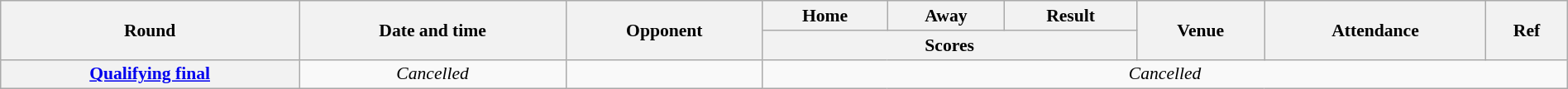<table class="wikitable plainrowheaders" style="font-size:90%; width:100%; text-align:center;">
<tr>
<th scope="col" rowspan="2">Round</th>
<th scope="col" rowspan="2">Date and time</th>
<th scope="col" rowspan="2">Opponent</th>
<th scope="col">Home</th>
<th scope="col">Away</th>
<th scope="col">Result</th>
<th scope="col" rowspan="2">Venue</th>
<th scope="col" rowspan="2">Attendance</th>
<th scope="col" rowspan="2">Ref</th>
</tr>
<tr>
<th scope="col" colspan="3">Scores</th>
</tr>
<tr>
<th scope="row" style="text-align: center;"><a href='#'>Qualifying final</a></th>
<td ! colspan=1><span><em>Cancelled</em></span></td>
<td align=left></td>
<td ! colspan=6><span><em>Cancelled</em></span></td>
</tr>
</table>
